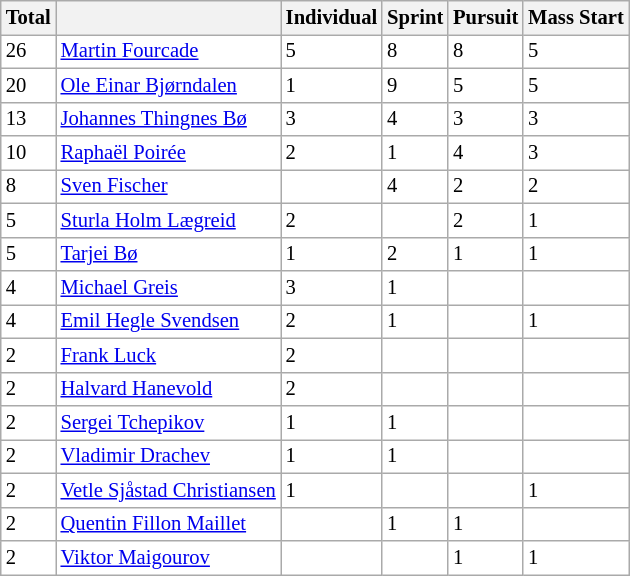<table class="wikitable plainrowheaders" style="background:#fff; font-size:86%; line-height:16px; border:grey solid 1px; border-collapse:collapse;">
<tr>
<th background:#efefef;">Total</th>
<th background:#efefef;"></th>
<th background:#efefef;">Individual</th>
<th background:#efefef;">Sprint</th>
<th background:#efefef;">Pursuit</th>
<th background:#efefef;">Mass Start</th>
</tr>
<tr>
<td>26</td>
<td> <a href='#'>Martin Fourcade</a></td>
<td>5</td>
<td>8</td>
<td>8</td>
<td>5</td>
</tr>
<tr>
<td>20</td>
<td> <a href='#'>Ole Einar Bjørndalen</a></td>
<td>1</td>
<td>9</td>
<td>5</td>
<td>5</td>
</tr>
<tr>
<td>13</td>
<td> <a href='#'>Johannes Thingnes Bø</a></td>
<td>3</td>
<td>4</td>
<td>3</td>
<td>3</td>
</tr>
<tr>
<td>10</td>
<td> <a href='#'>Raphaël Poirée</a></td>
<td>2</td>
<td>1</td>
<td>4</td>
<td>3</td>
</tr>
<tr>
<td>8</td>
<td> <a href='#'>Sven Fischer</a></td>
<td></td>
<td>4</td>
<td>2</td>
<td>2</td>
</tr>
<tr>
<td>5</td>
<td> <a href='#'>Sturla Holm Lægreid</a></td>
<td>2</td>
<td></td>
<td>2</td>
<td>1</td>
</tr>
<tr>
<td>5</td>
<td> <a href='#'>Tarjei Bø</a></td>
<td>1</td>
<td>2</td>
<td>1</td>
<td>1</td>
</tr>
<tr>
<td>4</td>
<td> <a href='#'>Michael Greis</a></td>
<td>3</td>
<td>1</td>
<td></td>
<td></td>
</tr>
<tr>
<td>4</td>
<td> <a href='#'>Emil Hegle Svendsen</a></td>
<td>2</td>
<td>1</td>
<td></td>
<td>1</td>
</tr>
<tr>
<td>2</td>
<td> <a href='#'>Frank Luck</a></td>
<td>2</td>
<td></td>
<td></td>
<td></td>
</tr>
<tr>
<td>2</td>
<td> <a href='#'>Halvard Hanevold</a></td>
<td>2</td>
<td></td>
<td></td>
<td></td>
</tr>
<tr>
<td>2</td>
<td> <a href='#'>Sergei Tchepikov</a></td>
<td>1</td>
<td>1</td>
<td></td>
<td></td>
</tr>
<tr>
<td>2</td>
<td> <a href='#'>Vladimir Drachev</a></td>
<td>1</td>
<td>1</td>
<td></td>
<td></td>
</tr>
<tr>
<td>2</td>
<td> <a href='#'>Vetle Sjåstad Christiansen</a></td>
<td>1</td>
<td></td>
<td></td>
<td>1</td>
</tr>
<tr>
<td>2</td>
<td> <a href='#'>Quentin Fillon Maillet</a></td>
<td></td>
<td>1</td>
<td>1</td>
<td></td>
</tr>
<tr>
<td>2</td>
<td> <a href='#'>Viktor Maigourov</a></td>
<td></td>
<td></td>
<td>1</td>
<td>1</td>
</tr>
</table>
